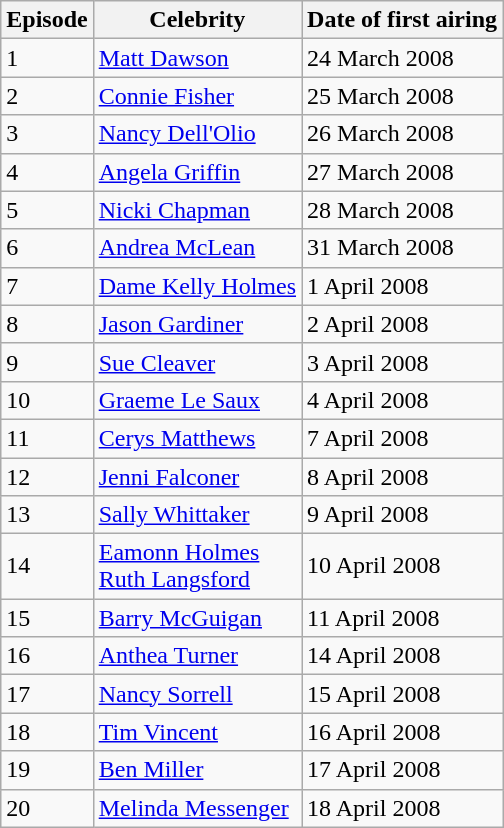<table class="wikitable">
<tr>
<th>Episode</th>
<th>Celebrity</th>
<th>Date of first airing</th>
</tr>
<tr>
<td>1</td>
<td><a href='#'>Matt Dawson</a></td>
<td>24 March 2008</td>
</tr>
<tr>
<td>2</td>
<td><a href='#'>Connie Fisher</a></td>
<td>25 March 2008</td>
</tr>
<tr>
<td>3</td>
<td><a href='#'>Nancy Dell'Olio</a></td>
<td>26 March 2008</td>
</tr>
<tr>
<td>4</td>
<td><a href='#'>Angela Griffin</a></td>
<td>27 March 2008</td>
</tr>
<tr>
<td>5</td>
<td><a href='#'>Nicki Chapman</a></td>
<td>28 March 2008</td>
</tr>
<tr>
<td>6</td>
<td><a href='#'>Andrea McLean</a></td>
<td>31 March 2008</td>
</tr>
<tr>
<td>7</td>
<td><a href='#'>Dame Kelly Holmes</a></td>
<td>1 April 2008</td>
</tr>
<tr>
<td>8</td>
<td><a href='#'>Jason Gardiner</a></td>
<td>2 April 2008</td>
</tr>
<tr>
<td>9</td>
<td><a href='#'>Sue Cleaver</a></td>
<td>3 April 2008</td>
</tr>
<tr>
<td>10</td>
<td><a href='#'>Graeme Le Saux</a></td>
<td>4 April 2008</td>
</tr>
<tr>
<td>11</td>
<td><a href='#'>Cerys Matthews</a></td>
<td>7 April 2008</td>
</tr>
<tr>
<td>12</td>
<td><a href='#'>Jenni Falconer</a></td>
<td>8 April 2008</td>
</tr>
<tr>
<td>13</td>
<td><a href='#'>Sally Whittaker</a></td>
<td>9 April 2008</td>
</tr>
<tr>
<td>14</td>
<td><a href='#'>Eamonn Holmes</a><br><a href='#'>Ruth Langsford</a></td>
<td>10 April 2008</td>
</tr>
<tr>
<td>15</td>
<td><a href='#'>Barry McGuigan</a></td>
<td>11 April 2008</td>
</tr>
<tr>
<td>16</td>
<td><a href='#'>Anthea Turner</a></td>
<td>14 April 2008</td>
</tr>
<tr>
<td>17</td>
<td><a href='#'>Nancy Sorrell</a></td>
<td>15 April 2008</td>
</tr>
<tr>
<td>18</td>
<td><a href='#'>Tim Vincent</a></td>
<td>16 April 2008</td>
</tr>
<tr>
<td>19</td>
<td><a href='#'>Ben Miller</a></td>
<td>17 April 2008</td>
</tr>
<tr>
<td>20</td>
<td><a href='#'>Melinda Messenger</a></td>
<td>18 April 2008</td>
</tr>
</table>
